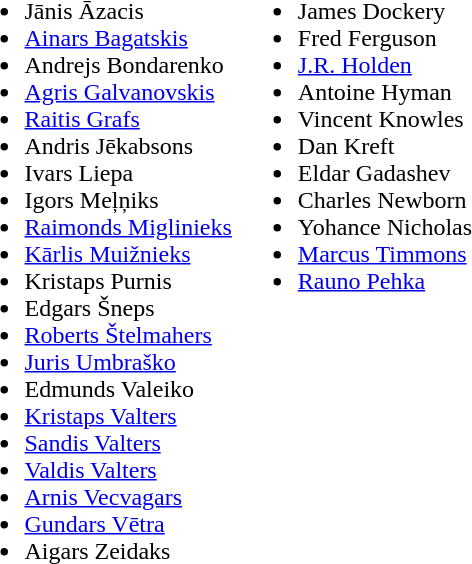<table>
<tr style="vertical-align: top;">
<td><br><ul><li> Jānis Āzacis</li><li> <a href='#'>Ainars Bagatskis</a></li><li> Andrejs Bondarenko</li><li> <a href='#'>Agris Galvanovskis</a></li><li> <a href='#'>Raitis Grafs</a></li><li> Andris Jēkabsons</li><li> Ivars Liepa</li><li> Igors Meļņiks</li><li> <a href='#'>Raimonds Miglinieks</a></li><li> <a href='#'>Kārlis Muižnieks</a></li><li> Kristaps Purnis</li><li> Edgars Šneps</li><li> <a href='#'>Roberts Štelmahers</a></li><li> <a href='#'>Juris Umbraško</a></li><li> Edmunds Valeiko</li><li> <a href='#'>Kristaps Valters</a></li><li> <a href='#'>Sandis Valters</a></li><li> <a href='#'>Valdis Valters</a></li><li> <a href='#'>Arnis Vecvagars</a></li><li> <a href='#'>Gundars Vētra</a></li><li> Aigars Zeidaks</li></ul></td>
<td><br><ul><li> James Dockery</li><li> Fred Ferguson</li><li> <a href='#'>J.R. Holden</a></li><li> Antoine Hyman</li><li> Vincent Knowles</li><li> Dan Kreft</li><li> Eldar Gadashev</li><li> Charles Newborn</li><li> Yohance Nicholas</li><li> <a href='#'>Marcus Timmons</a></li><li> <a href='#'>Rauno Pehka</a></li></ul></td>
</tr>
</table>
